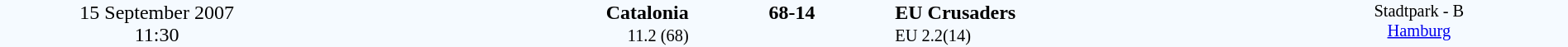<table style="width: 100%; background:#F5FAFF;" cellspacing="0">
<tr>
<td align=center rowspan=3 width=20%>15 September 2007<br>11:30</td>
</tr>
<tr>
<td width=24% align=right><strong>Catalonia</strong></td>
<td align=center width=13%><strong>68-14</strong></td>
<td width=24%><strong>EU Crusaders</strong></td>
<td style=font-size:85% rowspan=3 valign=top align=center>Stadtpark - B <br><a href='#'>Hamburg</a></td>
</tr>
<tr style=font-size:85%>
<td align=right>11.2 (68)</td>
<td align=center></td>
<td>EU 2.2(14)</td>
</tr>
</table>
